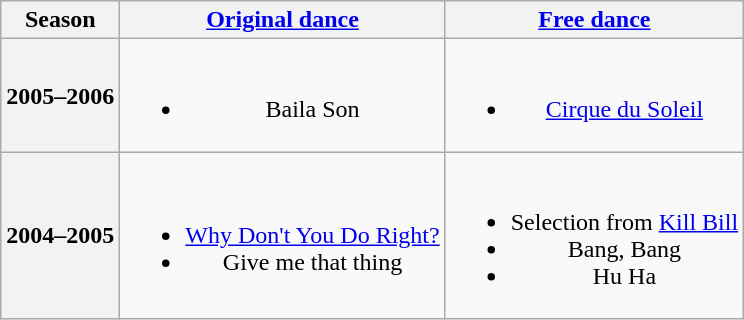<table class="wikitable" style="text-align:center">
<tr>
<th>Season</th>
<th><a href='#'>Original dance</a></th>
<th><a href='#'>Free dance</a></th>
</tr>
<tr>
<th>2005–2006 <br> </th>
<td><br><ul><li>Baila Son</li></ul></td>
<td><br><ul><li><a href='#'>Cirque du Soleil</a> <br></li></ul></td>
</tr>
<tr>
<th>2004–2005 <br> </th>
<td><br><ul><li> <a href='#'>Why Don't You Do Right?</a> <br></li><li> Give me that thing</li></ul></td>
<td><br><ul><li>Selection from <a href='#'>Kill Bill</a></li><li>Bang, Bang <br></li><li>Hu Ha</li></ul></td>
</tr>
</table>
